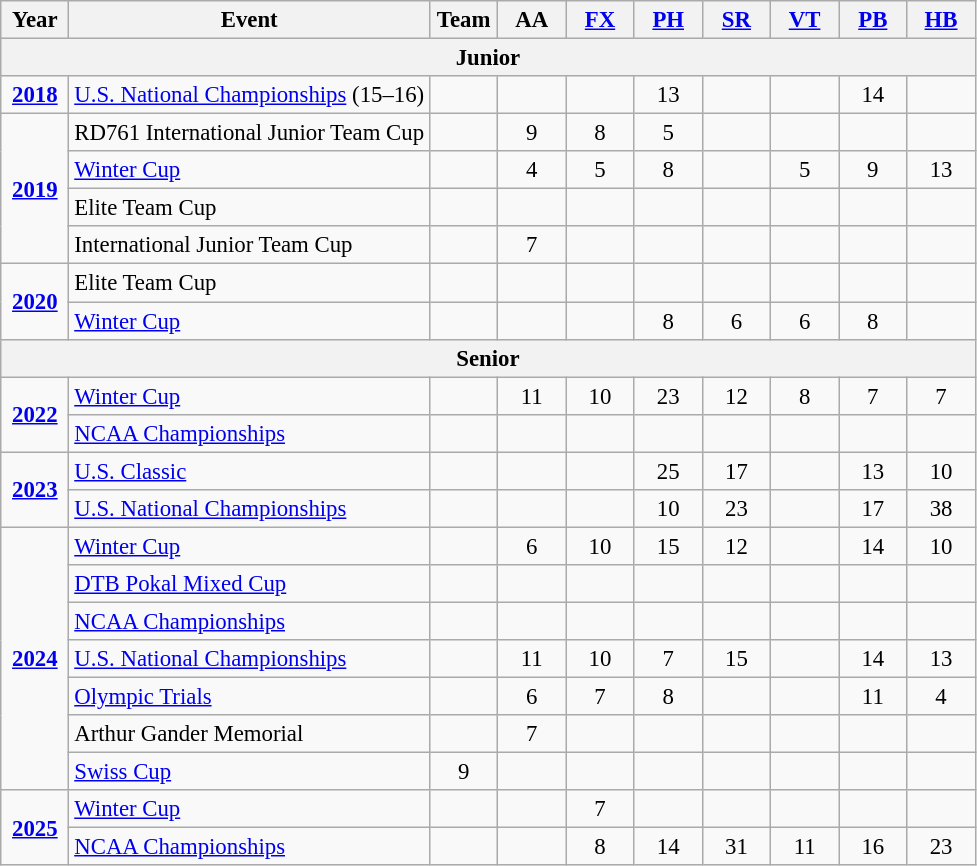<table class="wikitable sortable" style="text-align:center; font-size:95%;">
<tr>
<th width=7% class=unsortable>Year</th>
<th width=37% class=unsortable>Event</th>
<th width=7% class=unsortable>Team</th>
<th width=7% class=unsortable>AA</th>
<th width=7% class=unsortable><a href='#'>FX</a></th>
<th width=7% class=unsortable><a href='#'>PH</a></th>
<th width=7% class=unsortable><a href='#'>SR</a></th>
<th width=7% class=unsortable><a href='#'>VT</a></th>
<th width=7% class=unsortable><a href='#'>PB</a></th>
<th width=7% class=unsortable><a href='#'>HB</a></th>
</tr>
<tr>
<th colspan="10">Junior</th>
</tr>
<tr>
<td rowspan="1"><strong><a href='#'>2018</a></strong></td>
<td align=left><a href='#'>U.S. National Championships</a> (15–16)</td>
<td></td>
<td></td>
<td></td>
<td>13</td>
<td></td>
<td></td>
<td>14</td>
<td></td>
</tr>
<tr>
<td rowspan="4"><strong><a href='#'>2019</a></strong></td>
<td align=left>RD761 International Junior Team Cup</td>
<td></td>
<td>9</td>
<td>8</td>
<td>5</td>
<td></td>
<td></td>
<td></td>
<td></td>
</tr>
<tr>
<td align=left><a href='#'>Winter Cup</a></td>
<td></td>
<td>4</td>
<td>5</td>
<td>8</td>
<td></td>
<td>5</td>
<td>9</td>
<td>13</td>
</tr>
<tr>
<td align=left>Elite Team Cup</td>
<td></td>
<td></td>
<td></td>
<td></td>
<td></td>
<td></td>
<td></td>
<td></td>
</tr>
<tr>
<td align=left>International Junior Team Cup</td>
<td></td>
<td>7</td>
<td></td>
<td></td>
<td></td>
<td></td>
<td></td>
<td></td>
</tr>
<tr>
<td rowspan="2"><strong><a href='#'>2020</a></strong></td>
<td align=left>Elite Team Cup</td>
<td></td>
<td></td>
<td></td>
<td></td>
<td></td>
<td></td>
<td></td>
<td></td>
</tr>
<tr>
<td align=left><a href='#'>Winter Cup</a></td>
<td></td>
<td></td>
<td></td>
<td>8</td>
<td>6</td>
<td>6</td>
<td>8</td>
<td></td>
</tr>
<tr>
<th colspan="10">Senior</th>
</tr>
<tr>
<td rowspan="2"><strong><a href='#'>2022</a></strong></td>
<td align=left><a href='#'>Winter Cup</a></td>
<td></td>
<td>11</td>
<td>10</td>
<td>23</td>
<td>12</td>
<td>8</td>
<td>7</td>
<td>7</td>
</tr>
<tr>
<td align=left><a href='#'>NCAA Championships</a></td>
<td></td>
<td></td>
<td></td>
<td></td>
<td></td>
<td></td>
<td></td>
<td></td>
</tr>
<tr>
<td rowspan="2"><strong><a href='#'>2023</a></strong></td>
<td align=left><a href='#'>U.S. Classic</a></td>
<td></td>
<td></td>
<td></td>
<td>25</td>
<td>17</td>
<td></td>
<td>13</td>
<td>10</td>
</tr>
<tr>
<td align=left><a href='#'>U.S. National Championships</a></td>
<td></td>
<td></td>
<td></td>
<td>10</td>
<td>23</td>
<td></td>
<td>17</td>
<td>38</td>
</tr>
<tr>
<td rowspan="7"><strong><a href='#'>2024</a></strong></td>
<td align=left><a href='#'>Winter Cup</a></td>
<td></td>
<td>6</td>
<td>10</td>
<td>15</td>
<td>12</td>
<td></td>
<td>14</td>
<td>10</td>
</tr>
<tr>
<td align=left><a href='#'>DTB Pokal Mixed Cup</a></td>
<td></td>
<td></td>
<td></td>
<td></td>
<td></td>
<td></td>
<td></td>
<td></td>
</tr>
<tr>
<td align=left><a href='#'>NCAA Championships</a></td>
<td></td>
<td></td>
<td></td>
<td></td>
<td></td>
<td></td>
<td></td>
<td></td>
</tr>
<tr>
<td align=left><a href='#'>U.S. National Championships</a></td>
<td></td>
<td>11</td>
<td>10</td>
<td>7</td>
<td>15</td>
<td></td>
<td>14</td>
<td>13</td>
</tr>
<tr>
<td align=left><a href='#'>Olympic Trials</a></td>
<td></td>
<td>6</td>
<td>7</td>
<td>8</td>
<td></td>
<td></td>
<td>11</td>
<td>4</td>
</tr>
<tr>
<td align=left>Arthur Gander Memorial</td>
<td></td>
<td>7</td>
<td></td>
<td></td>
<td></td>
<td></td>
<td></td>
<td></td>
</tr>
<tr>
<td align=left><a href='#'>Swiss Cup</a></td>
<td>9</td>
<td></td>
<td></td>
<td></td>
<td></td>
<td></td>
<td></td>
<td></td>
</tr>
<tr>
<td rowspan="2"><strong><a href='#'>2025</a></strong></td>
<td align=left><a href='#'>Winter Cup</a></td>
<td></td>
<td></td>
<td>7</td>
<td></td>
<td></td>
<td></td>
<td></td>
<td></td>
</tr>
<tr>
<td align=left><a href='#'>NCAA Championships</a></td>
<td></td>
<td></td>
<td>8</td>
<td>14</td>
<td>31</td>
<td>11</td>
<td>16</td>
<td>23</td>
</tr>
</table>
